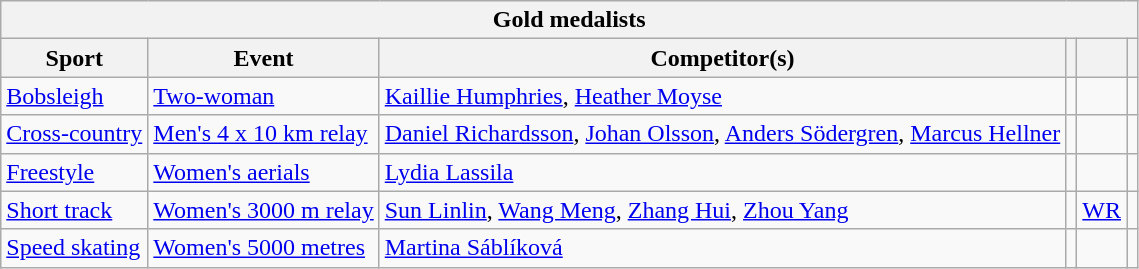<table class="wikitable">
<tr>
<th colspan="6">Gold medalists</th>
</tr>
<tr>
<th>Sport</th>
<th>Event</th>
<th>Competitor(s)</th>
<th></th>
<th></th>
<th></th>
</tr>
<tr>
<td><a href='#'>Bobsleigh</a></td>
<td><a href='#'>Two-woman</a></td>
<td><a href='#'>Kaillie Humphries</a>, <a href='#'>Heather Moyse</a></td>
<td></td>
<td></td>
<td></td>
</tr>
<tr>
<td><a href='#'>Cross-country</a></td>
<td><a href='#'>Men's 4 x 10 km relay</a></td>
<td><a href='#'>Daniel Richardsson</a>, <a href='#'>Johan Olsson</a>, <a href='#'>Anders Södergren</a>, <a href='#'>Marcus Hellner</a></td>
<td></td>
<td></td>
<td></td>
</tr>
<tr>
<td><a href='#'>Freestyle</a></td>
<td><a href='#'>Women's aerials</a></td>
<td><a href='#'>Lydia Lassila</a></td>
<td></td>
<td></td>
<td></td>
</tr>
<tr>
<td><a href='#'>Short track</a></td>
<td><a href='#'>Women's 3000 m relay</a></td>
<td><a href='#'>Sun Linlin</a>, <a href='#'>Wang Meng</a>, <a href='#'>Zhang Hui</a>, <a href='#'>Zhou Yang</a></td>
<td></td>
<td><a href='#'>WR</a></td>
<td></td>
</tr>
<tr>
<td><a href='#'>Speed skating</a></td>
<td><a href='#'>Women's 5000 metres</a></td>
<td><a href='#'>Martina Sáblíková</a></td>
<td></td>
<td></td>
<td></td>
</tr>
</table>
